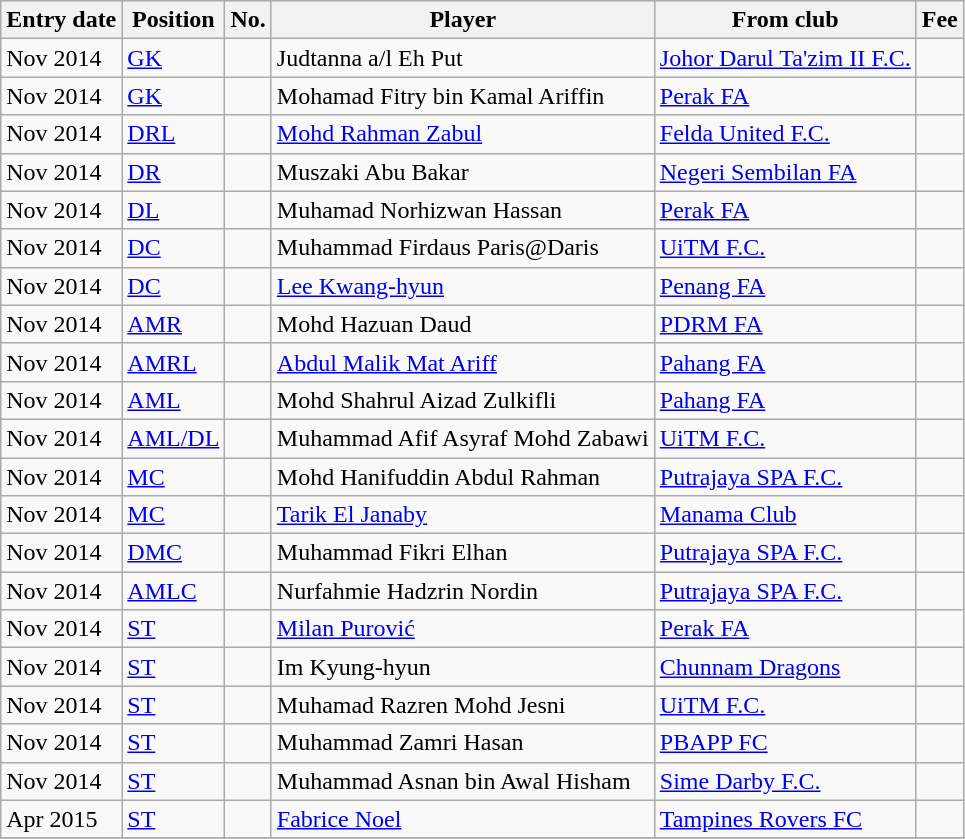<table class="wikitable sortable">
<tr>
<th>Entry date</th>
<th>Position</th>
<th>No.</th>
<th>Player</th>
<th>From club</th>
<th>Fee</th>
</tr>
<tr>
<td>Nov 2014</td>
<td><a href='#'>GK</a></td>
<td></td>
<td> Judtanna a/l Eh Put</td>
<td> <a href='#'>Johor Darul Ta'zim II F.C.</a></td>
<td></td>
</tr>
<tr>
<td>Nov 2014</td>
<td><a href='#'>GK</a></td>
<td></td>
<td> Mohamad Fitry bin Kamal Ariffin</td>
<td> <a href='#'>Perak FA</a></td>
<td></td>
</tr>
<tr>
<td>Nov 2014</td>
<td><a href='#'>DRL</a></td>
<td></td>
<td> <a href='#'>Mohd Rahman Zabul</a></td>
<td> <a href='#'>Felda United F.C.</a></td>
<td></td>
</tr>
<tr>
<td>Nov 2014</td>
<td><a href='#'>DR</a></td>
<td></td>
<td> Muszaki Abu Bakar</td>
<td> <a href='#'>Negeri Sembilan FA</a></td>
<td></td>
</tr>
<tr>
<td>Nov 2014</td>
<td><a href='#'>DL</a></td>
<td></td>
<td> Muhamad Norhizwan Hassan</td>
<td> <a href='#'>Perak FA</a></td>
<td></td>
</tr>
<tr>
<td>Nov 2014</td>
<td><a href='#'>DC</a></td>
<td></td>
<td> Muhammad Firdaus Paris@Daris</td>
<td> <a href='#'>UiTM F.C.</a></td>
<td></td>
</tr>
<tr>
<td>Nov 2014</td>
<td><a href='#'>DC</a></td>
<td></td>
<td> <a href='#'>Lee Kwang-hyun</a></td>
<td> <a href='#'>Penang FA</a></td>
<td></td>
</tr>
<tr>
<td>Nov 2014</td>
<td><a href='#'>AMR</a></td>
<td></td>
<td> Mohd Hazuan Daud</td>
<td> <a href='#'>PDRM FA</a></td>
<td></td>
</tr>
<tr>
<td>Nov 2014</td>
<td><a href='#'>AMRL</a></td>
<td></td>
<td> <a href='#'>Abdul Malik Mat Ariff</a></td>
<td> <a href='#'>Pahang FA</a></td>
<td></td>
</tr>
<tr>
<td>Nov 2014</td>
<td><a href='#'>AML</a></td>
<td></td>
<td> Mohd Shahrul Aizad Zulkifli</td>
<td> <a href='#'>Pahang FA</a></td>
<td></td>
</tr>
<tr>
<td>Nov 2014</td>
<td><a href='#'>AML/DL</a></td>
<td></td>
<td> Muhammad Afif Asyraf Mohd Zabawi</td>
<td> <a href='#'>UiTM F.C.</a></td>
<td></td>
</tr>
<tr>
<td>Nov 2014</td>
<td><a href='#'>MC</a></td>
<td></td>
<td> Mohd Hanifuddin Abdul Rahman</td>
<td> <a href='#'>Putrajaya SPA F.C.</a></td>
<td></td>
</tr>
<tr>
<td>Nov 2014</td>
<td><a href='#'>MC</a></td>
<td></td>
<td> <a href='#'>Tarik El Janaby</a></td>
<td> <a href='#'>Manama Club</a></td>
<td></td>
</tr>
<tr>
<td>Nov 2014</td>
<td><a href='#'>DMC</a></td>
<td></td>
<td> Muhammad Fikri Elhan</td>
<td> <a href='#'>Putrajaya SPA F.C.</a></td>
<td></td>
</tr>
<tr>
<td>Nov 2014</td>
<td><a href='#'>AMLC</a></td>
<td></td>
<td> Nurfahmie Hadzrin Nordin</td>
<td> <a href='#'>Putrajaya SPA F.C.</a></td>
<td></td>
</tr>
<tr>
<td>Nov 2014</td>
<td><a href='#'>ST</a></td>
<td></td>
<td> <a href='#'>Milan Purović</a></td>
<td> <a href='#'>Perak FA</a></td>
<td></td>
</tr>
<tr>
<td>Nov 2014</td>
<td><a href='#'>ST</a></td>
<td></td>
<td> Im Kyung-hyun</td>
<td> <a href='#'>Chunnam Dragons</a></td>
<td></td>
</tr>
<tr>
<td>Nov 2014</td>
<td><a href='#'>ST</a></td>
<td></td>
<td> Muhamad Razren Mohd Jesni</td>
<td> <a href='#'>UiTM F.C.</a></td>
<td></td>
</tr>
<tr>
<td>Nov 2014</td>
<td><a href='#'>ST</a></td>
<td></td>
<td> Muhammad Zamri Hasan</td>
<td> <a href='#'>PBAPP FC</a></td>
<td></td>
</tr>
<tr>
<td>Nov 2014</td>
<td><a href='#'>ST</a></td>
<td></td>
<td> Muhammad Asnan bin Awal Hisham</td>
<td> <a href='#'>Sime Darby F.C.</a></td>
<td></td>
</tr>
<tr>
<td>Apr 2015</td>
<td><a href='#'>ST</a></td>
<td></td>
<td> <a href='#'>Fabrice Noel</a></td>
<td> <a href='#'>Tampines Rovers FC</a></td>
<td></td>
</tr>
<tr>
</tr>
</table>
